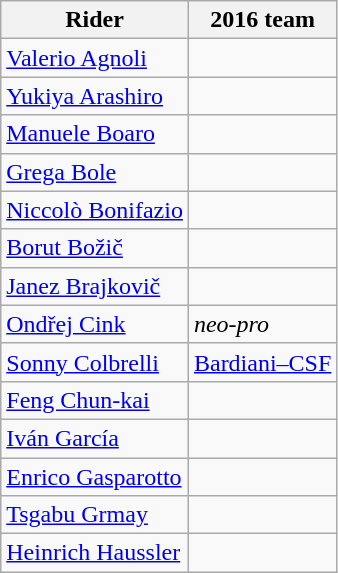<table class="wikitable">
<tr>
<th>Rider</th>
<th>2016 team</th>
</tr>
<tr>
<td><a href='#'>Valerio Agnoli</a></td>
<td></td>
</tr>
<tr>
<td><a href='#'>Yukiya Arashiro</a></td>
<td></td>
</tr>
<tr>
<td><a href='#'>Manuele Boaro</a></td>
<td></td>
</tr>
<tr>
<td><a href='#'>Grega Bole</a></td>
<td></td>
</tr>
<tr>
<td><a href='#'>Niccolò Bonifazio</a></td>
<td></td>
</tr>
<tr>
<td><a href='#'>Borut Božič</a></td>
<td></td>
</tr>
<tr>
<td><a href='#'>Janez Brajkovič</a></td>
<td></td>
</tr>
<tr>
<td><a href='#'>Ondřej Cink</a></td>
<td><em>neo-pro</em></td>
</tr>
<tr>
<td><a href='#'>Sonny Colbrelli</a></td>
<td><a href='#'>Bardiani–CSF</a></td>
</tr>
<tr>
<td><a href='#'>Feng Chun-kai</a></td>
<td></td>
</tr>
<tr>
<td><a href='#'>Iván García</a></td>
<td></td>
</tr>
<tr>
<td><a href='#'>Enrico Gasparotto</a></td>
<td></td>
</tr>
<tr>
<td><a href='#'>Tsgabu Grmay</a></td>
<td></td>
</tr>
<tr>
<td><a href='#'>Heinrich Haussler</a></td>
<td></td>
</tr>
</table>
